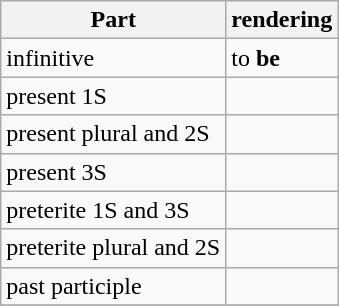<table class="wikitable">
<tr>
<th>Part</th>
<th>rendering</th>
</tr>
<tr>
<td>infinitive</td>
<td>to <strong>be</strong></td>
</tr>
<tr>
<td>present 1S</td>
<td><strong></strong></td>
</tr>
<tr>
<td>present plural and 2S</td>
<td><strong></strong></td>
</tr>
<tr>
<td>present 3S</td>
<td><strong></strong></td>
</tr>
<tr>
<td>preterite 1S and 3S</td>
<td><strong></strong></td>
</tr>
<tr>
<td>preterite plural and 2S</td>
<td><strong></strong></td>
</tr>
<tr>
<td>past participle</td>
<td><strong></strong></td>
</tr>
<tr>
</tr>
</table>
